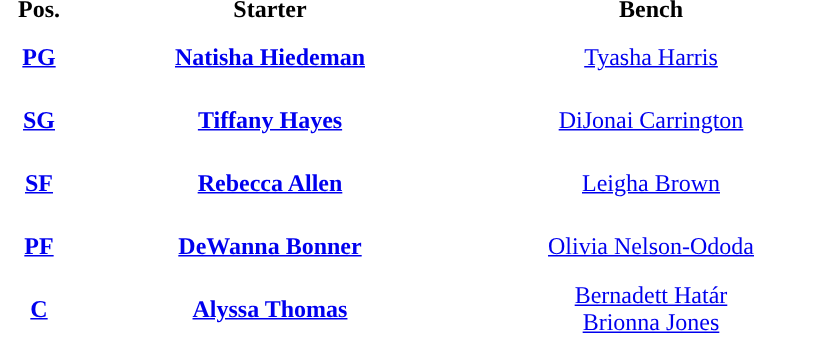<table style="text-align:center; ">
<tr>
<th width="50">Pos.</th>
<th width="250">Starter</th>
<th width="250">Bench</th>
</tr>
<tr style="height:40px; background:white; color:#092C57">
<th><a href='#'><span>PG</span></a></th>
<td><strong><a href='#'>Natisha Hiedeman</a></strong></td>
<td><a href='#'>Tyasha Harris</a></td>
</tr>
<tr style="height:40px; background:white; color:#092C57">
<th><a href='#'><span>SG</span></a></th>
<td><strong><a href='#'>Tiffany Hayes</a></strong></td>
<td><a href='#'>DiJonai Carrington</a></td>
</tr>
<tr style="height:40px; background:white; color:#092C57">
<th><a href='#'><span>SF</span></a></th>
<td><strong><a href='#'>Rebecca Allen</a></strong></td>
<td><a href='#'>Leigha Brown</a></td>
</tr>
<tr style="height:40px; background:white; color:#092C57">
<th><a href='#'><span>PF</span></a></th>
<td><strong><a href='#'>DeWanna Bonner</a></strong></td>
<td><a href='#'>Olivia Nelson-Ododa</a></td>
</tr>
<tr style="height:40px; background:white; color:#092C57">
<th><a href='#'><span>C</span></a></th>
<td><strong><a href='#'>Alyssa Thomas</a></strong></td>
<td><a href='#'>Bernadett Határ</a><br><a href='#'>Brionna Jones</a></td>
</tr>
</table>
